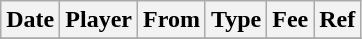<table class="wikitable">
<tr>
<th>Date</th>
<th>Player</th>
<th>From</th>
<th>Type</th>
<th>Fee</th>
<th>Ref</th>
</tr>
<tr>
</tr>
</table>
